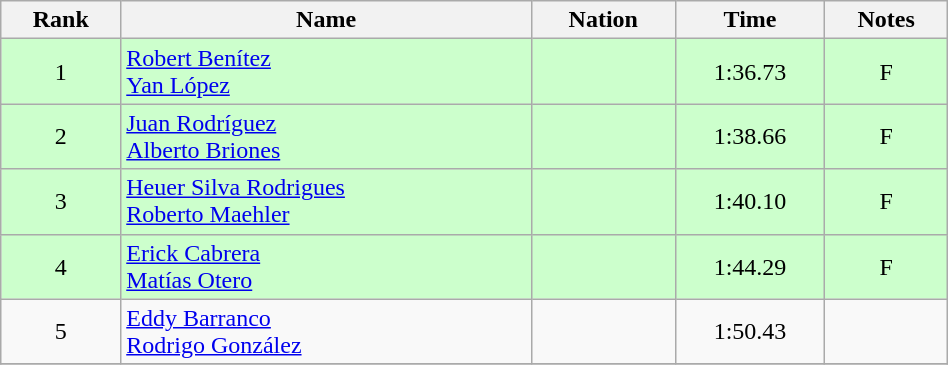<table class="wikitable sortable" style="text-align:center" width=50%>
<tr>
<th>Rank</th>
<th>Name</th>
<th>Nation</th>
<th>Time</th>
<th>Notes</th>
</tr>
<tr bgcolor=ccffcc>
<td>1</td>
<td align=left><a href='#'>Robert Benítez</a><br><a href='#'>Yan López</a></td>
<td align=left></td>
<td>1:36.73</td>
<td>F</td>
</tr>
<tr bgcolor=ccffcc>
<td>2</td>
<td align=left><a href='#'>Juan Rodríguez</a><br><a href='#'>Alberto Briones</a></td>
<td align=left></td>
<td>1:38.66</td>
<td>F</td>
</tr>
<tr bgcolor=ccffcc>
<td>3</td>
<td align=left><a href='#'>Heuer Silva Rodrigues</a><br><a href='#'>Roberto Maehler</a></td>
<td align=left></td>
<td>1:40.10</td>
<td>F</td>
</tr>
<tr bgcolor=ccffcc>
<td>4</td>
<td align=left><a href='#'>Erick Cabrera</a><br><a href='#'>Matías Otero</a></td>
<td align=left></td>
<td>1:44.29</td>
<td>F</td>
</tr>
<tr>
<td>5</td>
<td align=left><a href='#'>Eddy Barranco</a><br><a href='#'>Rodrigo González</a></td>
<td align=left></td>
<td>1:50.43</td>
<td></td>
</tr>
<tr>
</tr>
</table>
